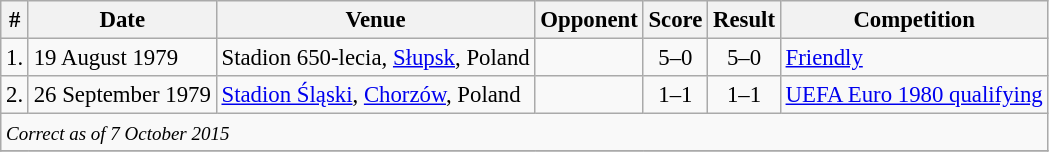<table class="wikitable" style="font-size:95%;">
<tr>
<th>#</th>
<th>Date</th>
<th>Venue</th>
<th>Opponent</th>
<th>Score</th>
<th>Result</th>
<th>Competition</th>
</tr>
<tr>
<td>1.</td>
<td>19 August 1979</td>
<td>Stadion 650-lecia, <a href='#'>Słupsk</a>, Poland</td>
<td></td>
<td align="center">5–0</td>
<td align="center">5–0</td>
<td><a href='#'>Friendly</a></td>
</tr>
<tr>
<td>2.</td>
<td>26 September 1979</td>
<td><a href='#'>Stadion Śląski</a>, <a href='#'>Chorzów</a>, Poland</td>
<td></td>
<td align="center">1–1</td>
<td align="center">1–1</td>
<td><a href='#'>UEFA Euro 1980 qualifying</a></td>
</tr>
<tr>
<td colspan="12"><small><em>Correct as of 7 October 2015</em></small></td>
</tr>
<tr>
</tr>
</table>
